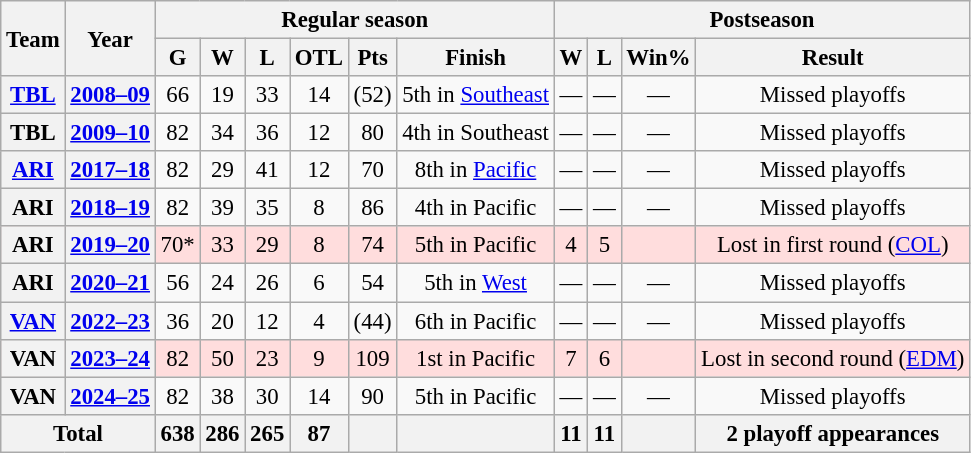<table class="wikitable" style="font-size:95%; text-align:center;">
<tr>
<th rowspan="2">Team</th>
<th rowspan="2">Year</th>
<th colspan="6">Regular season</th>
<th colspan="5">Postseason</th>
</tr>
<tr>
<th>G</th>
<th>W</th>
<th>L</th>
<th>OTL</th>
<th>Pts</th>
<th>Finish</th>
<th>W</th>
<th>L</th>
<th>Win%</th>
<th>Result</th>
</tr>
<tr>
<th><a href='#'>TBL</a></th>
<th><a href='#'>2008–09</a></th>
<td>66</td>
<td>19</td>
<td>33</td>
<td>14</td>
<td>(52)</td>
<td>5th in <a href='#'>Southeast</a></td>
<td>—</td>
<td>—</td>
<td>—</td>
<td>Missed playoffs</td>
</tr>
<tr>
<th>TBL</th>
<th><a href='#'>2009–10</a></th>
<td>82</td>
<td>34</td>
<td>36</td>
<td>12</td>
<td>80</td>
<td>4th in Southeast</td>
<td>—</td>
<td>—</td>
<td>—</td>
<td>Missed playoffs</td>
</tr>
<tr>
<th><a href='#'>ARI</a></th>
<th><a href='#'>2017–18</a></th>
<td>82</td>
<td>29</td>
<td>41</td>
<td>12</td>
<td>70</td>
<td>8th in <a href='#'>Pacific</a></td>
<td>—</td>
<td>—</td>
<td>—</td>
<td>Missed playoffs</td>
</tr>
<tr>
<th>ARI</th>
<th><a href='#'>2018–19</a></th>
<td>82</td>
<td>39</td>
<td>35</td>
<td>8</td>
<td>86</td>
<td>4th in Pacific</td>
<td>—</td>
<td>—</td>
<td>—</td>
<td>Missed playoffs</td>
</tr>
<tr style="background:#fdd;">
<th>ARI</th>
<th><a href='#'>2019–20</a></th>
<td>70*</td>
<td>33</td>
<td>29</td>
<td>8</td>
<td>74</td>
<td>5th in Pacific</td>
<td>4</td>
<td>5</td>
<td></td>
<td>Lost in first round (<a href='#'>COL</a>)</td>
</tr>
<tr>
<th>ARI</th>
<th><a href='#'>2020–21</a></th>
<td>56</td>
<td>24</td>
<td>26</td>
<td>6</td>
<td>54</td>
<td>5th in <a href='#'>West</a></td>
<td>—</td>
<td>—</td>
<td>—</td>
<td>Missed playoffs</td>
</tr>
<tr>
<th><a href='#'>VAN</a></th>
<th><a href='#'>2022–23</a></th>
<td>36</td>
<td>20</td>
<td>12</td>
<td>4</td>
<td>(44)</td>
<td>6th in Pacific</td>
<td>—</td>
<td>—</td>
<td>—</td>
<td>Missed playoffs</td>
</tr>
<tr style="background:#fdd;">
<th>VAN</th>
<th><a href='#'>2023–24</a></th>
<td>82</td>
<td>50</td>
<td>23</td>
<td>9</td>
<td>109</td>
<td>1st in Pacific</td>
<td>7</td>
<td>6</td>
<td></td>
<td>Lost in second round (<a href='#'>EDM</a>)</td>
</tr>
<tr>
<th>VAN</th>
<th><a href='#'>2024–25</a></th>
<td>82</td>
<td>38</td>
<td>30</td>
<td>14</td>
<td>90</td>
<td>5th in Pacific</td>
<td>—</td>
<td>—</td>
<td>—</td>
<td>Missed playoffs</td>
</tr>
<tr>
<th colspan="2">Total</th>
<th>638</th>
<th>286</th>
<th>265</th>
<th>87</th>
<th> </th>
<th> </th>
<th>11</th>
<th>11</th>
<th></th>
<th>2 playoff appearances</th>
</tr>
</table>
